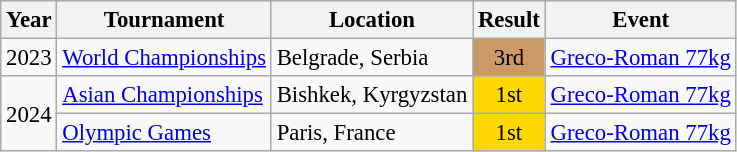<table class="wikitable" style="font-size:95%;">
<tr>
<th>Year</th>
<th>Tournament</th>
<th>Location</th>
<th>Result</th>
<th>Event</th>
</tr>
<tr>
<td>2023</td>
<td><a href='#'>World Championships</a></td>
<td>Belgrade, Serbia</td>
<td align="center" bgcolor="cc9966">3rd</td>
<td><a href='#'>Greco-Roman 77kg</a></td>
</tr>
<tr>
<td rowspan=2>2024</td>
<td><a href='#'>Asian Championships</a></td>
<td>Bishkek, Kyrgyzstan</td>
<td align="center" bgcolor="gold">1st</td>
<td><a href='#'>Greco-Roman 77kg</a></td>
</tr>
<tr>
<td><a href='#'>Olympic Games</a></td>
<td>Paris, France</td>
<td align="center" bgcolor="gold">1st</td>
<td><a href='#'>Greco-Roman 77kg</a></td>
</tr>
</table>
